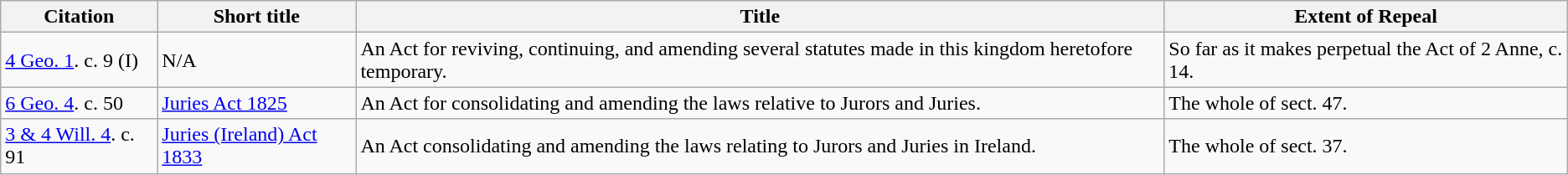<table class="wikitable">
<tr>
<th>Citation</th>
<th>Short title</th>
<th>Title</th>
<th>Extent of Repeal</th>
</tr>
<tr>
<td><a href='#'>4 Geo. 1</a>. c. 9 (I)</td>
<td>N/A</td>
<td>An Act for reviving, continuing, and amending several statutes made in this kingdom heretofore temporary.</td>
<td>So far as it makes perpetual the Act of 2 Anne, c. 14.</td>
</tr>
<tr>
<td><a href='#'>6 Geo. 4</a>. c. 50</td>
<td><a href='#'>Juries Act 1825</a></td>
<td>An Act for consolidating and amending the laws relative to Jurors and Juries.</td>
<td>The whole of sect. 47.</td>
</tr>
<tr>
<td><a href='#'>3 & 4 Will. 4</a>. c. 91</td>
<td><a href='#'>Juries (Ireland) Act 1833</a></td>
<td>An Act consolidating and amending the laws relating to Jurors and Juries in Ireland.</td>
<td>The whole of sect. 37.</td>
</tr>
</table>
